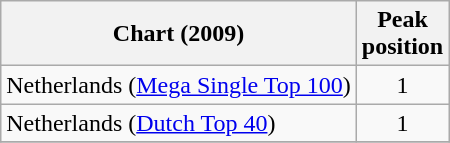<table class="wikitable sortable">
<tr>
<th>Chart (2009)</th>
<th>Peak<br>position</th>
</tr>
<tr>
<td>Netherlands (<a href='#'>Mega Single Top 100</a>)</td>
<td align="center">1</td>
</tr>
<tr>
<td>Netherlands (<a href='#'>Dutch Top 40</a>)</td>
<td align="center">1</td>
</tr>
<tr>
</tr>
</table>
